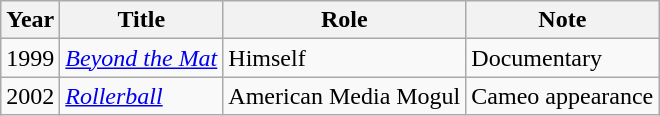<table class="wikitable sortable">
<tr>
<th>Year</th>
<th>Title</th>
<th>Role</th>
<th>Note</th>
</tr>
<tr>
<td>1999</td>
<td><em><a href='#'>Beyond the Mat</a></em></td>
<td>Himself</td>
<td>Documentary</td>
</tr>
<tr>
<td>2002</td>
<td><em><a href='#'>Rollerball</a></em></td>
<td>American Media Mogul</td>
<td>Cameo appearance</td>
</tr>
</table>
